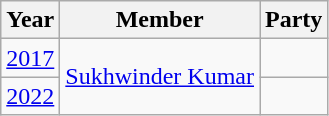<table class="wikitable sortable">
<tr>
<th>Year</th>
<th>Member</th>
<th colspan="2">Party</th>
</tr>
<tr>
<td><a href='#'>2017</a></td>
<td rowspan=2><a href='#'>Sukhwinder Kumar</a></td>
<td></td>
</tr>
<tr>
<td><a href='#'>2022</a></td>
</tr>
</table>
